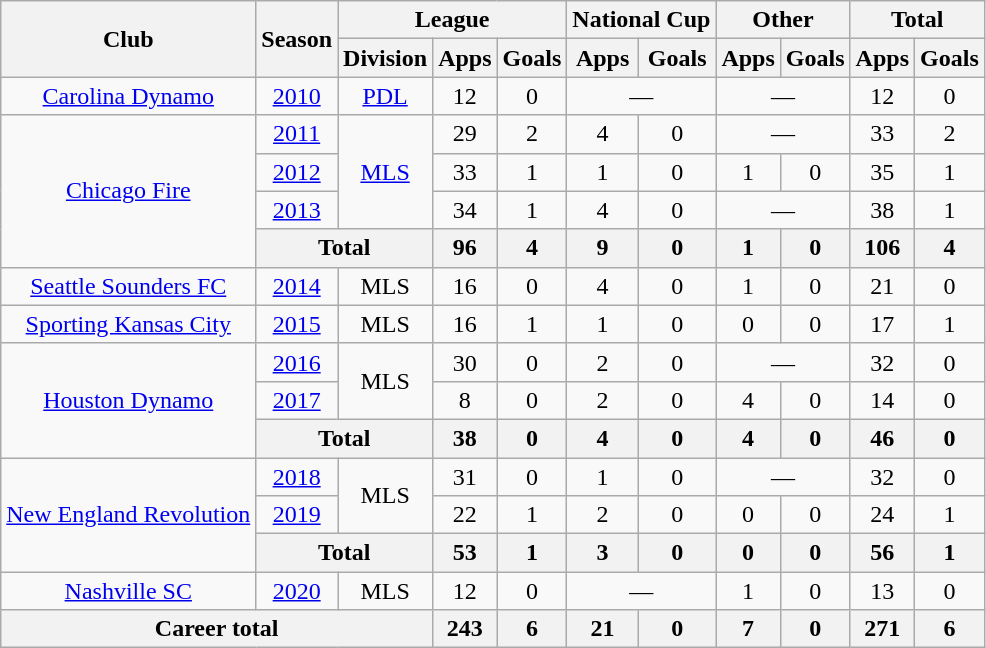<table class="wikitable" style="text-align:center">
<tr>
<th rowspan="2">Club</th>
<th rowspan="2">Season</th>
<th colspan="3">League</th>
<th colspan="2">National Cup</th>
<th colspan="2">Other</th>
<th colspan="2">Total</th>
</tr>
<tr>
<th>Division</th>
<th>Apps</th>
<th>Goals</th>
<th>Apps</th>
<th>Goals</th>
<th>Apps</th>
<th>Goals</th>
<th>Apps</th>
<th>Goals</th>
</tr>
<tr>
<td><a href='#'>Carolina Dynamo</a></td>
<td><a href='#'>2010</a></td>
<td><a href='#'>PDL</a></td>
<td>12</td>
<td>0</td>
<td colspan="2">—</td>
<td colspan="2">—</td>
<td>12</td>
<td>0</td>
</tr>
<tr>
<td rowspan="4"><a href='#'>Chicago Fire</a></td>
<td><a href='#'>2011</a></td>
<td rowspan="3"><a href='#'>MLS</a></td>
<td>29</td>
<td>2</td>
<td>4</td>
<td>0</td>
<td colspan="2">—</td>
<td>33</td>
<td>2</td>
</tr>
<tr>
<td><a href='#'>2012</a></td>
<td>33</td>
<td>1</td>
<td>1</td>
<td>0</td>
<td>1</td>
<td>0</td>
<td>35</td>
<td>1</td>
</tr>
<tr>
<td><a href='#'>2013</a></td>
<td>34</td>
<td>1</td>
<td>4</td>
<td>0</td>
<td colspan="2">—</td>
<td>38</td>
<td>1</td>
</tr>
<tr>
<th colspan="2">Total</th>
<th>96</th>
<th>4</th>
<th>9</th>
<th>0</th>
<th>1</th>
<th>0</th>
<th>106</th>
<th>4</th>
</tr>
<tr>
<td><a href='#'>Seattle Sounders FC</a></td>
<td><a href='#'>2014</a></td>
<td>MLS</td>
<td>16</td>
<td>0</td>
<td>4</td>
<td>0</td>
<td>1</td>
<td>0</td>
<td>21</td>
<td>0</td>
</tr>
<tr>
<td><a href='#'>Sporting Kansas City</a></td>
<td><a href='#'>2015</a></td>
<td>MLS</td>
<td>16</td>
<td>1</td>
<td>1</td>
<td>0</td>
<td>0</td>
<td>0</td>
<td>17</td>
<td>1</td>
</tr>
<tr>
<td rowspan="3"><a href='#'>Houston Dynamo</a></td>
<td><a href='#'>2016</a></td>
<td rowspan="2">MLS</td>
<td>30</td>
<td>0</td>
<td>2</td>
<td>0</td>
<td colspan="2">—</td>
<td>32</td>
<td>0</td>
</tr>
<tr>
<td><a href='#'>2017</a></td>
<td>8</td>
<td>0</td>
<td>2</td>
<td>0</td>
<td>4</td>
<td>0</td>
<td>14</td>
<td>0</td>
</tr>
<tr>
<th colspan="2">Total</th>
<th>38</th>
<th>0</th>
<th>4</th>
<th>0</th>
<th>4</th>
<th>0</th>
<th>46</th>
<th>0</th>
</tr>
<tr>
<td rowspan="3"><a href='#'>New England Revolution</a></td>
<td><a href='#'>2018</a></td>
<td rowspan="2">MLS</td>
<td>31</td>
<td>0</td>
<td>1</td>
<td>0</td>
<td colspan="2">—</td>
<td>32</td>
<td>0</td>
</tr>
<tr>
<td><a href='#'>2019</a></td>
<td>22</td>
<td>1</td>
<td>2</td>
<td>0</td>
<td>0</td>
<td>0</td>
<td>24</td>
<td>1</td>
</tr>
<tr>
<th colspan="2">Total</th>
<th>53</th>
<th>1</th>
<th>3</th>
<th>0</th>
<th>0</th>
<th>0</th>
<th>56</th>
<th>1</th>
</tr>
<tr>
<td><a href='#'>Nashville SC</a></td>
<td><a href='#'>2020</a></td>
<td>MLS</td>
<td>12</td>
<td>0</td>
<td colspan="2">—</td>
<td>1</td>
<td>0</td>
<td>13</td>
<td>0</td>
</tr>
<tr>
<th colspan="3">Career total</th>
<th>243</th>
<th>6</th>
<th>21</th>
<th>0</th>
<th>7</th>
<th>0</th>
<th>271</th>
<th>6</th>
</tr>
</table>
